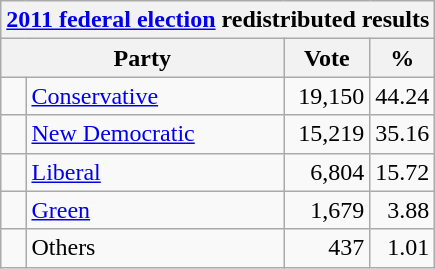<table class="wikitable">
<tr>
<th colspan="4"><a href='#'>2011 federal election</a> redistributed results</th>
</tr>
<tr>
<th bgcolor="#DDDDFF" width="130px" colspan="2">Party</th>
<th bgcolor="#DDDDFF" width="50px">Vote</th>
<th bgcolor="#DDDDFF" width="30px">%</th>
</tr>
<tr>
<td> </td>
<td><a href='#'>Conservative</a></td>
<td align="right">19,150</td>
<td align="right">44.24</td>
</tr>
<tr>
<td> </td>
<td><a href='#'>New Democratic</a></td>
<td align="right">15,219</td>
<td align="right">35.16</td>
</tr>
<tr>
<td> </td>
<td><a href='#'>Liberal</a></td>
<td align="right">6,804</td>
<td align="right">15.72</td>
</tr>
<tr>
<td> </td>
<td><a href='#'>Green</a></td>
<td align="right">1,679</td>
<td align="right">3.88</td>
</tr>
<tr>
<td> </td>
<td>Others</td>
<td align="right">437</td>
<td align="right">1.01</td>
</tr>
</table>
